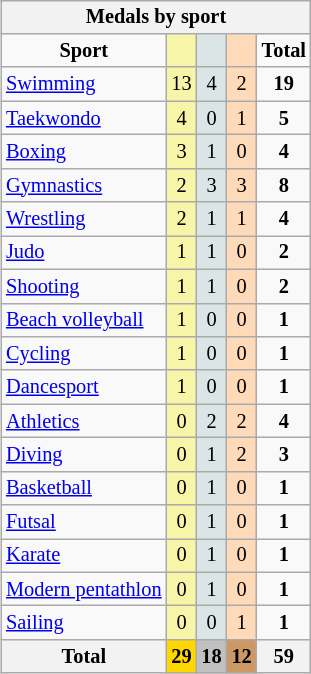<table class="wikitable" style="text-align:center;font-size:85%;float:right;clear:right;">
<tr style="background:#efefef;">
<th colspan=5><strong>Medals by sport</strong></th>
</tr>
<tr>
<td><strong>Sport</strong></td>
<td bgcolor=#f7f6a8></td>
<td bgcolor=#dce5e5></td>
<td bgcolor=#ffdab9></td>
<td><strong>Total</strong></td>
</tr>
<tr>
<td align=left><a href='#'>Swimming</a></td>
<td style="background:#F7F6A8;">13</td>
<td style="background:#DCE5E5;">4</td>
<td style="background:#FFDAB9;">2</td>
<td><strong>19</strong></td>
</tr>
<tr>
<td align=left><a href='#'>Taekwondo</a></td>
<td style="background:#F7F6A8;">4</td>
<td style="background:#DCE5E5;">0</td>
<td style="background:#FFDAB9;">1</td>
<td><strong>5</strong></td>
</tr>
<tr>
<td align=left><a href='#'>Boxing</a></td>
<td style="background:#F7F6A8;">3</td>
<td style="background:#DCE5E5;">1</td>
<td style="background:#FFDAB9;">0</td>
<td><strong>4</strong></td>
</tr>
<tr>
<td align=left><a href='#'>Gymnastics</a></td>
<td style="background:#F7F6A8;">2</td>
<td style="background:#DCE5E5;">3</td>
<td style="background:#FFDAB9;">3</td>
<td><strong>8</strong></td>
</tr>
<tr>
<td align=left><a href='#'>Wrestling</a></td>
<td style="background:#F7F6A8;">2</td>
<td style="background:#DCE5E5;">1</td>
<td style="background:#FFDAB9;">1</td>
<td><strong>4</strong></td>
</tr>
<tr>
<td align=left><a href='#'>Judo</a></td>
<td style="background:#F7F6A8;">1</td>
<td style="background:#DCE5E5;">1</td>
<td style="background:#FFDAB9;">0</td>
<td><strong>2</strong></td>
</tr>
<tr>
<td align=left><a href='#'>Shooting</a></td>
<td style="background:#F7F6A8;">1</td>
<td style="background:#DCE5E5;">1</td>
<td style="background:#FFDAB9;">0</td>
<td><strong>2</strong></td>
</tr>
<tr>
<td align=left><a href='#'>Beach volleyball</a></td>
<td style="background:#F7F6A8;">1</td>
<td style="background:#DCE5E5;">0</td>
<td style="background:#FFDAB9;">0</td>
<td><strong>1</strong></td>
</tr>
<tr>
<td align=left><a href='#'>Cycling</a></td>
<td style="background:#F7F6A8;">1</td>
<td style="background:#DCE5E5;">0</td>
<td style="background:#FFDAB9;">0</td>
<td><strong>1</strong></td>
</tr>
<tr>
<td align=left><a href='#'>Dancesport</a></td>
<td style="background:#F7F6A8;">1</td>
<td style="background:#DCE5E5;">0</td>
<td style="background:#FFDAB9;">0</td>
<td><strong>1</strong></td>
</tr>
<tr>
<td align=left><a href='#'>Athletics</a></td>
<td style="background:#F7F6A8;">0</td>
<td style="background:#DCE5E5;">2</td>
<td style="background:#FFDAB9;">2</td>
<td><strong>4</strong></td>
</tr>
<tr>
<td align=left><a href='#'>Diving</a></td>
<td style="background:#F7F6A8;">0</td>
<td style="background:#DCE5E5;">1</td>
<td style="background:#FFDAB9;">2</td>
<td><strong>3</strong></td>
</tr>
<tr>
<td align=left><a href='#'>Basketball</a></td>
<td style="background:#F7F6A8;">0</td>
<td style="background:#DCE5E5;">1</td>
<td style="background:#FFDAB9;">0</td>
<td><strong>1</strong></td>
</tr>
<tr>
<td align=left><a href='#'>Futsal</a></td>
<td style="background:#F7F6A8;">0</td>
<td style="background:#DCE5E5;">1</td>
<td style="background:#FFDAB9;">0</td>
<td><strong>1</strong></td>
</tr>
<tr>
<td align=left><a href='#'>Karate</a></td>
<td style="background:#F7F6A8;">0</td>
<td style="background:#DCE5E5;">1</td>
<td style="background:#FFDAB9;">0</td>
<td><strong>1</strong></td>
</tr>
<tr>
<td align=left><a href='#'>Modern pentathlon</a></td>
<td style="background:#F7F6A8;">0</td>
<td style="background:#DCE5E5;">1</td>
<td style="background:#FFDAB9;">0</td>
<td><strong>1</strong></td>
</tr>
<tr>
<td align=left><a href='#'>Sailing</a></td>
<td style="background:#F7F6A8;">0</td>
<td style="background:#DCE5E5;">0</td>
<td style="background:#FFDAB9;">1</td>
<td><strong>1</strong></td>
</tr>
<tr>
<th><strong>Total</strong></th>
<th style="background:gold;"><strong>29</strong></th>
<th style="background:silver;"><strong>18</strong></th>
<th style="background:#c96;"><strong>12</strong></th>
<th><strong>59</strong></th>
</tr>
</table>
